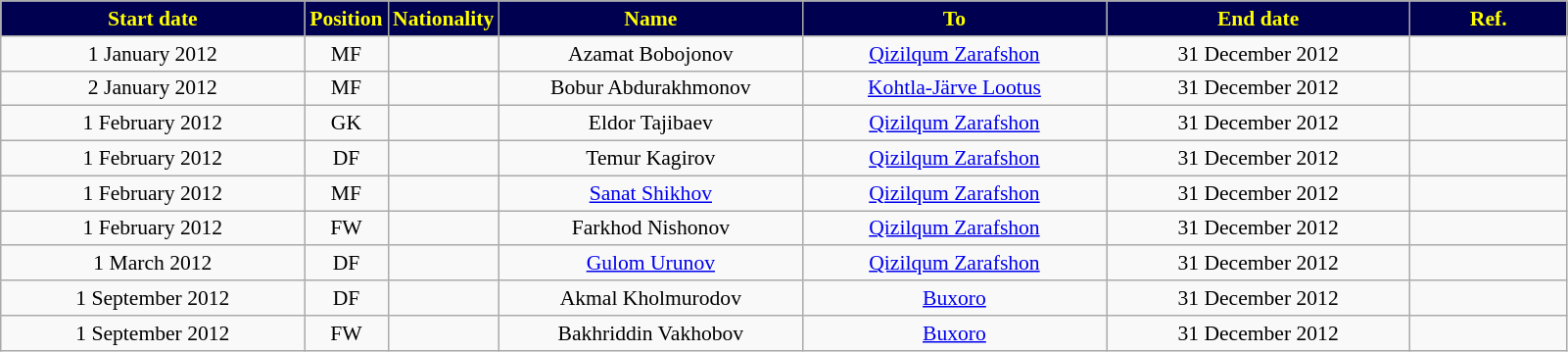<table class="wikitable" style="text-align:center; font-size:90%">
<tr>
<th style="background:#000050; color:yellow; width:200px;">Start date</th>
<th style="background:#000050; color:yellow; width:50px;">Position</th>
<th style="background:#000050; color:yellow; width:50px;">Nationality</th>
<th style="background:#000050; color:yellow; width:200px;">Name</th>
<th style="background:#000050; color:yellow; width:200px;">To</th>
<th style="background:#000050; color:yellow; width:200px;">End date</th>
<th style="background:#000050; color:yellow; width:100px;">Ref.</th>
</tr>
<tr>
<td>1 January 2012</td>
<td>MF</td>
<td></td>
<td>Azamat Bobojonov</td>
<td><a href='#'>Qizilqum Zarafshon</a></td>
<td>31 December 2012</td>
<td></td>
</tr>
<tr>
<td>2 January 2012</td>
<td>MF</td>
<td></td>
<td>Bobur Abdurakhmonov</td>
<td><a href='#'>Kohtla-Järve Lootus</a></td>
<td>31 December 2012</td>
<td></td>
</tr>
<tr>
<td>1 February 2012</td>
<td>GK</td>
<td></td>
<td>Eldor Tajibaev</td>
<td><a href='#'>Qizilqum Zarafshon</a></td>
<td>31 December 2012</td>
<td></td>
</tr>
<tr>
<td>1 February 2012</td>
<td>DF</td>
<td></td>
<td>Temur Kagirov</td>
<td><a href='#'>Qizilqum Zarafshon</a></td>
<td>31 December 2012</td>
<td></td>
</tr>
<tr>
<td>1 February 2012</td>
<td>MF</td>
<td></td>
<td><a href='#'>Sanat Shikhov</a></td>
<td><a href='#'>Qizilqum Zarafshon</a></td>
<td>31 December 2012</td>
<td></td>
</tr>
<tr>
<td>1 February 2012</td>
<td>FW</td>
<td></td>
<td>Farkhod Nishonov</td>
<td><a href='#'>Qizilqum Zarafshon</a></td>
<td>31 December 2012</td>
<td></td>
</tr>
<tr>
<td>1 March 2012</td>
<td>DF</td>
<td></td>
<td><a href='#'>Gulom Urunov</a></td>
<td><a href='#'>Qizilqum Zarafshon</a></td>
<td>31 December 2012</td>
<td></td>
</tr>
<tr>
<td>1 September 2012</td>
<td>DF</td>
<td></td>
<td>Akmal Kholmurodov</td>
<td><a href='#'>Buxoro</a></td>
<td>31 December 2012</td>
<td></td>
</tr>
<tr>
<td>1 September 2012</td>
<td>FW</td>
<td></td>
<td>Bakhriddin Vakhobov</td>
<td><a href='#'>Buxoro</a></td>
<td>31 December 2012</td>
<td></td>
</tr>
</table>
